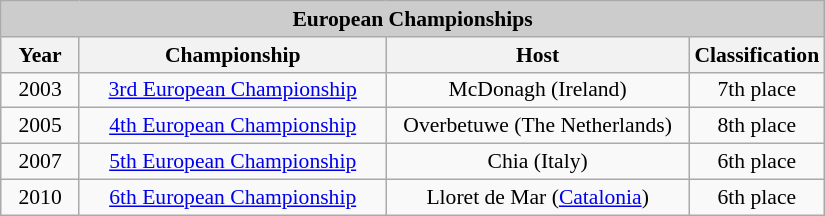<table class="wikitable" style=font-size:90% width=550>
<tr align=center style="background:#cccccc;">
<td colspan=4><strong>European Championships</strong></td>
</tr>
<tr align=center style="background:#eeeeee;">
<th width=10%>Year</th>
<th width=40%>Championship</th>
<th width=40%>Host</th>
<th width=10%>Classification</th>
</tr>
<tr align=center>
<td>2003</td>
<td><a href='#'>3rd European Championship</a></td>
<td>McDonagh (Ireland)</td>
<td>7th place</td>
</tr>
<tr align=center>
<td>2005</td>
<td><a href='#'>4th European Championship</a></td>
<td>Overbetuwe (The Netherlands)</td>
<td>8th place</td>
</tr>
<tr align=center>
<td>2007</td>
<td><a href='#'>5th European Championship</a></td>
<td>Chia (Italy)</td>
<td>6th place</td>
</tr>
<tr align=center>
<td>2010</td>
<td><a href='#'>6th European Championship</a></td>
<td>Lloret de Mar (<a href='#'>Catalonia</a>)</td>
<td>6th place</td>
</tr>
</table>
